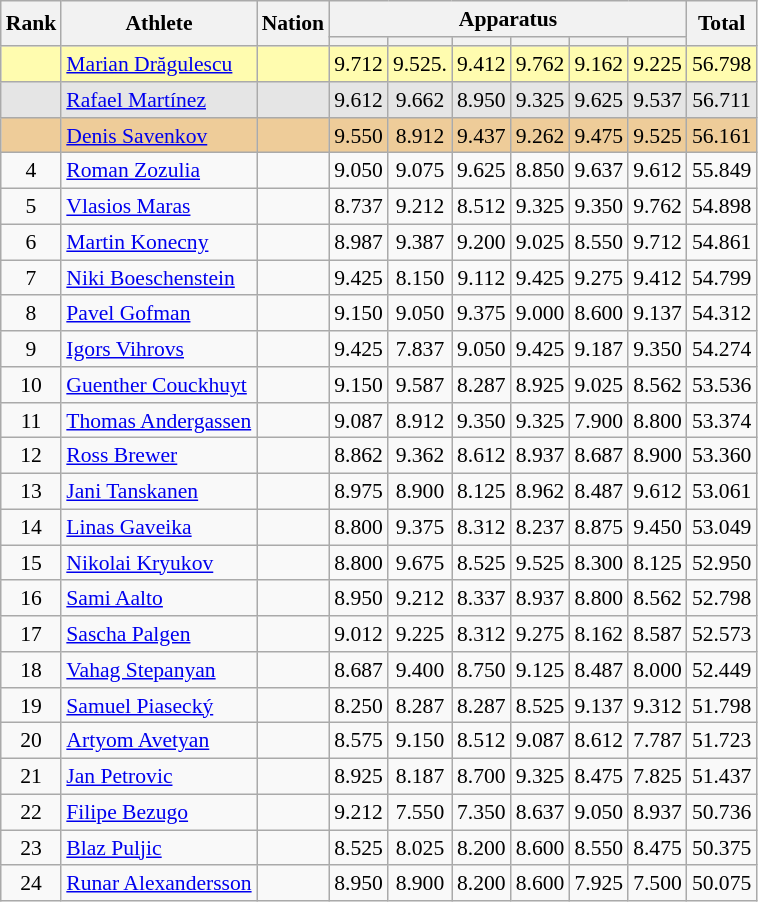<table class="wikitable" style="font-size:90%">
<tr>
<th rowspan=2>Rank</th>
<th rowspan=2>Athlete</th>
<th rowspan=2>Nation</th>
<th colspan=6>Apparatus</th>
<th rowspan=2>Total</th>
</tr>
<tr style="font-size:95%">
<th></th>
<th></th>
<th></th>
<th></th>
<th></th>
<th></th>
</tr>
<tr align=center bgcolor=fffcaf>
<td></td>
<td align=left><a href='#'>Marian Drăgulescu</a></td>
<td align=left>     </td>
<td>9.712</td>
<td>9.525.</td>
<td>9.412</td>
<td>9.762</td>
<td>9.162</td>
<td>9.225</td>
<td>56.798</td>
</tr>
<tr align=center bgcolor=e5e5e5>
<td></td>
<td align=left><a href='#'>Rafael Martínez</a></td>
<td align=left></td>
<td>9.612</td>
<td>9.662</td>
<td>8.950</td>
<td>9.325</td>
<td>9.625</td>
<td>9.537</td>
<td>56.711</td>
</tr>
<tr align=center bgcolor=eecc99>
<td></td>
<td align=left><a href='#'>Denis Savenkov</a></td>
<td align=left></td>
<td>9.550</td>
<td>8.912</td>
<td>9.437</td>
<td>9.262</td>
<td>9.475</td>
<td>9.525</td>
<td>56.161</td>
</tr>
<tr align=center>
<td>4</td>
<td align=left><a href='#'>Roman Zozulia</a></td>
<td align=left></td>
<td>9.050</td>
<td>9.075</td>
<td>9.625</td>
<td>8.850</td>
<td>9.637</td>
<td>9.612</td>
<td>55.849</td>
</tr>
<tr align=center>
<td>5</td>
<td align=left><a href='#'>Vlasios Maras</a></td>
<td align=left></td>
<td>8.737</td>
<td>9.212</td>
<td>8.512</td>
<td>9.325</td>
<td>9.350</td>
<td>9.762</td>
<td>54.898</td>
</tr>
<tr align=center>
<td>6</td>
<td align=left><a href='#'>Martin Konecny</a></td>
<td align=left></td>
<td>8.987</td>
<td>9.387</td>
<td>9.200</td>
<td>9.025</td>
<td>8.550</td>
<td>9.712</td>
<td>54.861</td>
</tr>
<tr align=center>
<td>7</td>
<td align=left><a href='#'>Niki Boeschenstein</a></td>
<td align=left></td>
<td>9.425</td>
<td>8.150</td>
<td>9.112</td>
<td>9.425</td>
<td>9.275</td>
<td>9.412</td>
<td>54.799</td>
</tr>
<tr align=center>
<td>8</td>
<td align=left><a href='#'>Pavel Gofman</a></td>
<td align=left></td>
<td>9.150</td>
<td>9.050</td>
<td>9.375</td>
<td>9.000</td>
<td>8.600</td>
<td>9.137</td>
<td>54.312</td>
</tr>
<tr align=center>
<td>9</td>
<td align=left><a href='#'>Igors Vihrovs</a></td>
<td align=left></td>
<td>9.425</td>
<td>7.837</td>
<td>9.050</td>
<td>9.425</td>
<td>9.187</td>
<td>9.350</td>
<td>54.274</td>
</tr>
<tr align=center>
<td>10</td>
<td align=left><a href='#'>Guenther Couckhuyt</a></td>
<td align=left></td>
<td>9.150</td>
<td>9.587</td>
<td>8.287</td>
<td>8.925</td>
<td>9.025</td>
<td>8.562</td>
<td>53.536</td>
</tr>
<tr align=center>
<td>11</td>
<td align=left><a href='#'>Thomas Andergassen</a></td>
<td align=left></td>
<td>9.087</td>
<td>8.912</td>
<td>9.350</td>
<td>9.325</td>
<td>7.900</td>
<td>8.800</td>
<td>53.374</td>
</tr>
<tr align=center>
<td>12</td>
<td align=left><a href='#'>Ross Brewer</a></td>
<td align=left></td>
<td>8.862</td>
<td>9.362</td>
<td>8.612</td>
<td>8.937</td>
<td>8.687</td>
<td>8.900</td>
<td>53.360</td>
</tr>
<tr align=center>
<td>13</td>
<td align=left><a href='#'>Jani Tanskanen</a></td>
<td align=left></td>
<td>8.975</td>
<td>8.900</td>
<td>8.125</td>
<td>8.962</td>
<td>8.487</td>
<td>9.612</td>
<td>53.061</td>
</tr>
<tr align=center>
<td>14</td>
<td align=left><a href='#'>Linas Gaveika</a></td>
<td align=left></td>
<td>8.800</td>
<td>9.375</td>
<td>8.312</td>
<td>8.237</td>
<td>8.875</td>
<td>9.450</td>
<td>53.049</td>
</tr>
<tr align=center>
<td>15</td>
<td align=left><a href='#'>Nikolai Kryukov</a></td>
<td align=left></td>
<td>8.800</td>
<td>9.675</td>
<td>8.525</td>
<td>9.525</td>
<td>8.300</td>
<td>8.125</td>
<td>52.950</td>
</tr>
<tr align=center>
<td>16</td>
<td align=left><a href='#'>Sami Aalto</a></td>
<td align=left></td>
<td>8.950</td>
<td>9.212</td>
<td>8.337</td>
<td>8.937</td>
<td>8.800</td>
<td>8.562</td>
<td>52.798</td>
</tr>
<tr align=center>
<td>17</td>
<td align=left><a href='#'>Sascha Palgen</a></td>
<td align=left></td>
<td>9.012</td>
<td>9.225</td>
<td>8.312</td>
<td>9.275</td>
<td>8.162</td>
<td>8.587</td>
<td>52.573</td>
</tr>
<tr align=center>
<td>18</td>
<td align=left><a href='#'>Vahag Stepanyan</a></td>
<td align=left></td>
<td>8.687</td>
<td>9.400</td>
<td>8.750</td>
<td>9.125</td>
<td>8.487</td>
<td>8.000</td>
<td>52.449</td>
</tr>
<tr align=center>
<td>19</td>
<td align=left><a href='#'>Samuel Piasecký</a></td>
<td align=left></td>
<td>8.250</td>
<td>8.287</td>
<td>8.287</td>
<td>8.525</td>
<td>9.137</td>
<td>9.312</td>
<td>51.798</td>
</tr>
<tr align=center>
<td>20</td>
<td align=left><a href='#'>Artyom Avetyan</a></td>
<td align=left></td>
<td>8.575</td>
<td>9.150</td>
<td>8.512</td>
<td>9.087</td>
<td>8.612</td>
<td>7.787</td>
<td>51.723</td>
</tr>
<tr align=center>
<td>21</td>
<td align=left><a href='#'>Jan Petrovic</a></td>
<td align=left></td>
<td>8.925</td>
<td>8.187</td>
<td>8.700</td>
<td>9.325</td>
<td>8.475</td>
<td>7.825</td>
<td>51.437</td>
</tr>
<tr align=center>
<td>22</td>
<td align=left><a href='#'>Filipe Bezugo</a></td>
<td align=left></td>
<td>9.212</td>
<td>7.550</td>
<td>7.350</td>
<td>8.637</td>
<td>9.050</td>
<td>8.937</td>
<td>50.736</td>
</tr>
<tr align=center>
<td>23</td>
<td align=left><a href='#'>Blaz Puljic</a></td>
<td align=left></td>
<td>8.525</td>
<td>8.025</td>
<td>8.200</td>
<td>8.600</td>
<td>8.550</td>
<td>8.475</td>
<td>50.375</td>
</tr>
<tr align=center>
<td>24</td>
<td align=left><a href='#'>Runar Alexandersson</a></td>
<td align=left></td>
<td>8.950</td>
<td>8.900</td>
<td>8.200</td>
<td>8.600</td>
<td>7.925</td>
<td>7.500</td>
<td>50.075</td>
</tr>
</table>
